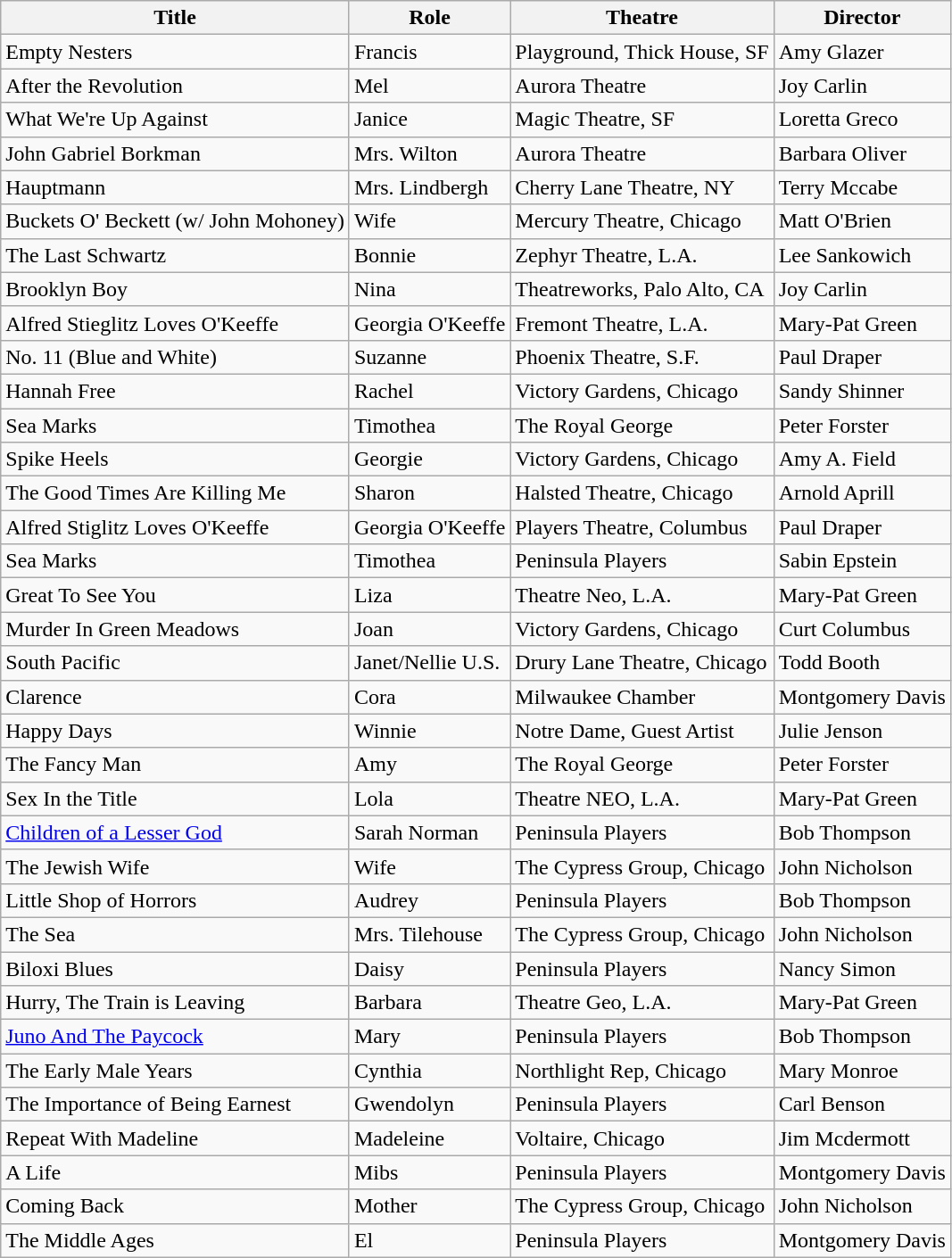<table class="wikitable sortable">
<tr>
<th>Title</th>
<th>Role</th>
<th>Theatre</th>
<th>Director</th>
</tr>
<tr>
<td>Empty Nesters</td>
<td>Francis</td>
<td>Playground, Thick House, SF</td>
<td>Amy Glazer</td>
</tr>
<tr>
<td>After the Revolution</td>
<td>Mel</td>
<td>Aurora Theatre</td>
<td>Joy Carlin</td>
</tr>
<tr>
<td>What We're Up Against</td>
<td>Janice</td>
<td>Magic Theatre, SF</td>
<td>Loretta Greco</td>
</tr>
<tr>
<td>John Gabriel Borkman</td>
<td>Mrs. Wilton</td>
<td>Aurora Theatre</td>
<td>Barbara Oliver</td>
</tr>
<tr>
<td>Hauptmann</td>
<td>Mrs. Lindbergh</td>
<td>Cherry Lane Theatre, NY</td>
<td>Terry Mccabe</td>
</tr>
<tr>
<td>Buckets O' Beckett (w/ John Mohoney)</td>
<td>Wife</td>
<td>Mercury Theatre, Chicago</td>
<td>Matt O'Brien</td>
</tr>
<tr>
<td>The Last Schwartz</td>
<td>Bonnie</td>
<td>Zephyr Theatre, L.A.</td>
<td>Lee Sankowich</td>
</tr>
<tr>
<td>Brooklyn Boy</td>
<td>Nina</td>
<td>Theatreworks, Palo Alto, CA</td>
<td>Joy Carlin</td>
</tr>
<tr>
<td>Alfred Stieglitz Loves O'Keeffe</td>
<td>Georgia O'Keeffe</td>
<td>Fremont Theatre, L.A.</td>
<td>Mary-Pat Green</td>
</tr>
<tr>
<td>No. 11 (Blue and White)</td>
<td>Suzanne</td>
<td>Phoenix Theatre, S.F.</td>
<td>Paul Draper</td>
</tr>
<tr>
<td>Hannah Free</td>
<td>Rachel</td>
<td>Victory Gardens, Chicago</td>
<td>Sandy Shinner</td>
</tr>
<tr>
<td>Sea Marks</td>
<td>Timothea</td>
<td>The Royal George</td>
<td>Peter Forster</td>
</tr>
<tr>
<td>Spike Heels</td>
<td>Georgie</td>
<td>Victory Gardens, Chicago</td>
<td>Amy A. Field</td>
</tr>
<tr>
<td>The Good Times Are Killing Me</td>
<td>Sharon</td>
<td>Halsted Theatre, Chicago</td>
<td>Arnold Aprill</td>
</tr>
<tr>
<td>Alfred Stiglitz Loves O'Keeffe</td>
<td>Georgia O'Keeffe</td>
<td>Players Theatre, Columbus</td>
<td>Paul Draper</td>
</tr>
<tr>
<td>Sea Marks</td>
<td>Timothea</td>
<td>Peninsula Players</td>
<td>Sabin Epstein</td>
</tr>
<tr>
<td>Great To See You</td>
<td>Liza</td>
<td>Theatre Neo, L.A.</td>
<td>Mary-Pat Green</td>
</tr>
<tr>
<td>Murder In Green Meadows</td>
<td>Joan</td>
<td>Victory Gardens, Chicago</td>
<td>Curt Columbus</td>
</tr>
<tr>
<td>South Pacific</td>
<td>Janet/Nellie U.S.</td>
<td>Drury Lane Theatre, Chicago</td>
<td>Todd Booth</td>
</tr>
<tr>
<td>Clarence</td>
<td>Cora</td>
<td>Milwaukee Chamber</td>
<td>Montgomery Davis</td>
</tr>
<tr>
<td>Happy Days</td>
<td>Winnie</td>
<td>Notre Dame, Guest Artist</td>
<td>Julie Jenson</td>
</tr>
<tr>
<td>The Fancy Man</td>
<td>Amy</td>
<td>The Royal George</td>
<td>Peter Forster</td>
</tr>
<tr>
<td>Sex In the Title</td>
<td>Lola</td>
<td>Theatre NEO, L.A.</td>
<td>Mary-Pat Green</td>
</tr>
<tr>
<td><a href='#'>Children of a Lesser God</a></td>
<td>Sarah Norman</td>
<td>Peninsula Players</td>
<td>Bob Thompson</td>
</tr>
<tr>
<td>The Jewish Wife</td>
<td>Wife</td>
<td>The Cypress Group, Chicago</td>
<td>John Nicholson</td>
</tr>
<tr>
<td>Little Shop of Horrors</td>
<td>Audrey</td>
<td>Peninsula Players</td>
<td>Bob Thompson</td>
</tr>
<tr>
<td>The Sea</td>
<td>Mrs. Tilehouse</td>
<td>The Cypress Group, Chicago</td>
<td>John Nicholson</td>
</tr>
<tr>
<td>Biloxi Blues</td>
<td>Daisy</td>
<td>Peninsula Players</td>
<td>Nancy Simon</td>
</tr>
<tr>
<td>Hurry, The Train is Leaving</td>
<td>Barbara</td>
<td>Theatre Geo, L.A.</td>
<td>Mary-Pat Green</td>
</tr>
<tr>
<td><a href='#'>Juno And The Paycock</a></td>
<td>Mary</td>
<td>Peninsula Players</td>
<td>Bob Thompson</td>
</tr>
<tr>
<td>The Early Male Years</td>
<td>Cynthia</td>
<td>Northlight Rep, Chicago</td>
<td>Mary Monroe</td>
</tr>
<tr>
<td>The Importance of Being Earnest</td>
<td>Gwendolyn</td>
<td>Peninsula Players</td>
<td>Carl Benson</td>
</tr>
<tr>
<td>Repeat With Madeline</td>
<td>Madeleine</td>
<td>Voltaire, Chicago</td>
<td>Jim Mcdermott</td>
</tr>
<tr>
<td>A Life</td>
<td>Mibs</td>
<td>Peninsula Players</td>
<td>Montgomery Davis</td>
</tr>
<tr>
<td>Coming Back</td>
<td>Mother</td>
<td>The Cypress Group, Chicago</td>
<td>John Nicholson</td>
</tr>
<tr>
<td>The Middle Ages</td>
<td>El</td>
<td>Peninsula Players</td>
<td>Montgomery Davis</td>
</tr>
</table>
